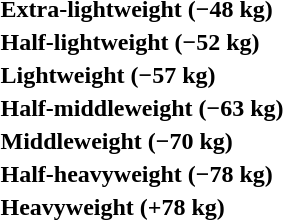<table>
<tr>
<th rowspan=2 style="text-align:left;">Extra-lightweight (−48 kg)</th>
<td rowspan=2></td>
<td rowspan=2></td>
<td></td>
</tr>
<tr>
<td></td>
</tr>
<tr>
<th rowspan=2 style="text-align:left;">Half-lightweight (−52 kg)</th>
<td rowspan=2></td>
<td rowspan=2></td>
<td></td>
</tr>
<tr>
<td></td>
</tr>
<tr>
<th rowspan=2 style="text-align:left;">Lightweight (−57 kg)</th>
<td rowspan=2></td>
<td rowspan=2></td>
<td></td>
</tr>
<tr>
<td></td>
</tr>
<tr>
<th rowspan=2 style="text-align:left;">Half-middleweight (−63 kg)</th>
<td rowspan=2></td>
<td rowspan=2></td>
<td></td>
</tr>
<tr>
<td></td>
</tr>
<tr>
<th rowspan=2 style="text-align:left;">Middleweight (−70 kg)</th>
<td rowspan=2></td>
<td rowspan=2></td>
<td></td>
</tr>
<tr>
<td></td>
</tr>
<tr>
<th rowspan=2 style="text-align:left;">Half-heavyweight (−78 kg)</th>
<td rowspan=2></td>
<td rowspan=2></td>
<td></td>
</tr>
<tr>
<td></td>
</tr>
<tr>
<th rowspan=2 style="text-align:left;">Heavyweight (+78 kg)</th>
<td rowspan=2></td>
<td rowspan=2></td>
<td></td>
</tr>
<tr>
<td></td>
</tr>
</table>
